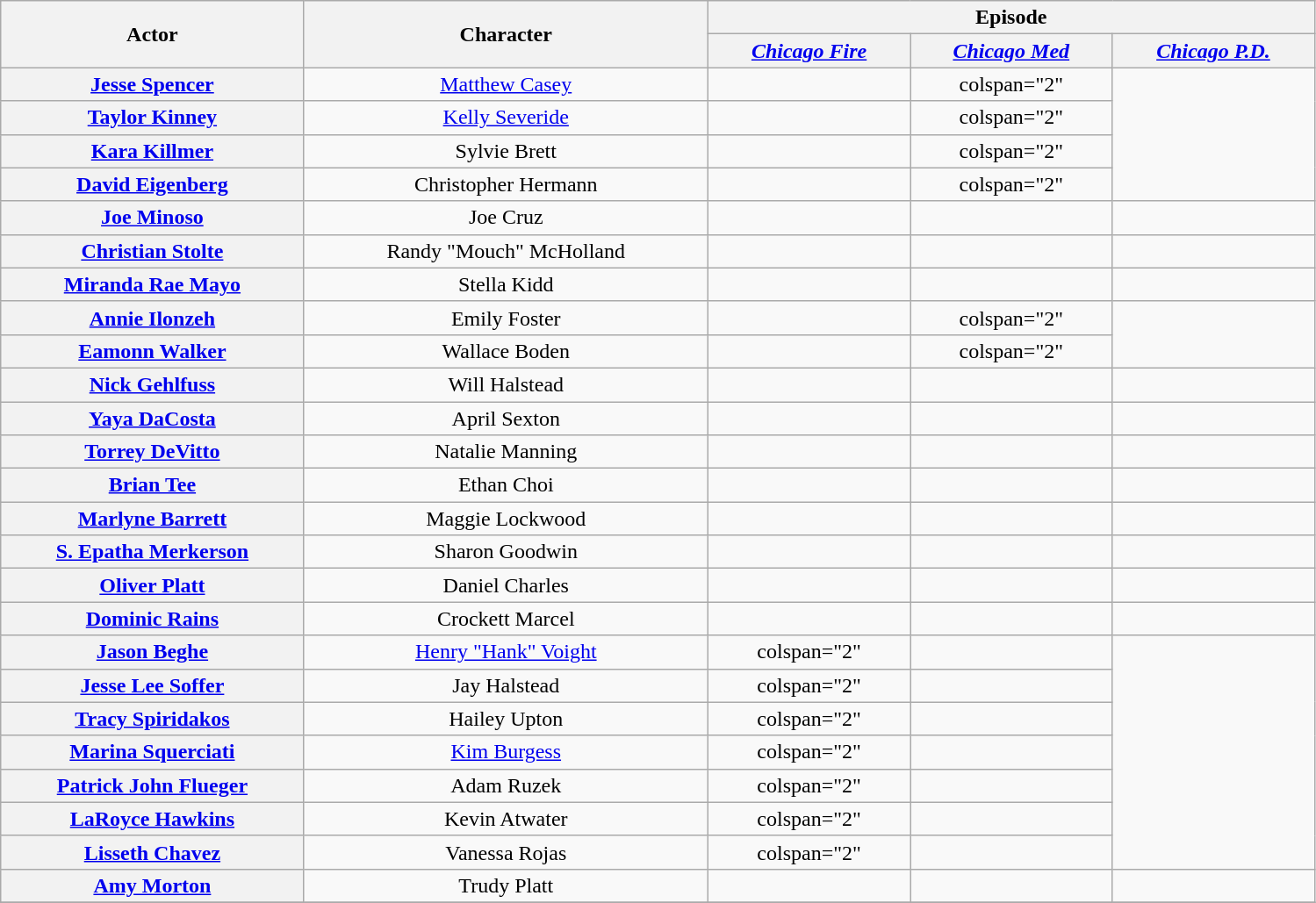<table class="wikitable" style="width:79%; text-align:center;">
<tr>
<th scope="col" rowspan="2" width=15%>Actor</th>
<th scope="col" rowspan="2" width=20%>Character</th>
<th scope="col" colspan="3">Episode</th>
</tr>
<tr>
<th scope="col" width=10%><em><a href='#'>Chicago Fire</a></em></th>
<th scope="col" width=10%><em><a href='#'>Chicago Med</a></em></th>
<th scope="col" width=10%><em><a href='#'>Chicago P.D.</a></em></th>
</tr>
<tr>
<th scope="row"><a href='#'>Jesse Spencer</a></th>
<td><a href='#'>Matthew Casey</a></td>
<td></td>
<td>colspan="2" </td>
</tr>
<tr>
<th scope="row"><a href='#'>Taylor Kinney</a></th>
<td><a href='#'>Kelly Severide</a></td>
<td></td>
<td>colspan="2" </td>
</tr>
<tr>
<th scope="row"><a href='#'>Kara Killmer</a></th>
<td>Sylvie Brett</td>
<td></td>
<td>colspan="2" </td>
</tr>
<tr>
<th scope="row"><a href='#'>David Eigenberg</a></th>
<td>Christopher Hermann</td>
<td></td>
<td>colspan="2" </td>
</tr>
<tr>
<th scope="row"><a href='#'>Joe Minoso</a></th>
<td>Joe Cruz</td>
<td></td>
<td></td>
<td></td>
</tr>
<tr>
<th scope="row"><a href='#'>Christian Stolte</a></th>
<td>Randy "Mouch" McHolland</td>
<td></td>
<td></td>
<td></td>
</tr>
<tr>
<th scope="row"><a href='#'>Miranda Rae Mayo</a></th>
<td>Stella Kidd</td>
<td></td>
<td></td>
<td></td>
</tr>
<tr>
<th scope="row"><a href='#'>Annie Ilonzeh</a></th>
<td>Emily Foster</td>
<td></td>
<td>colspan="2" </td>
</tr>
<tr>
<th scope="row"><a href='#'>Eamonn Walker</a></th>
<td>Wallace Boden</td>
<td></td>
<td>colspan="2" </td>
</tr>
<tr>
<th scope="row"><a href='#'>Nick Gehlfuss</a></th>
<td>Will Halstead</td>
<td></td>
<td></td>
<td></td>
</tr>
<tr>
<th scope="row"><a href='#'>Yaya DaCosta</a></th>
<td>April Sexton</td>
<td></td>
<td></td>
<td></td>
</tr>
<tr>
<th scope="row"><a href='#'>Torrey DeVitto</a></th>
<td>Natalie Manning</td>
<td></td>
<td></td>
<td></td>
</tr>
<tr>
<th scope="row"><a href='#'>Brian Tee</a></th>
<td>Ethan Choi</td>
<td></td>
<td></td>
<td></td>
</tr>
<tr>
<th scope="row"><a href='#'>Marlyne Barrett</a></th>
<td>Maggie Lockwood</td>
<td></td>
<td></td>
<td></td>
</tr>
<tr>
<th scope="row"><a href='#'>S. Epatha Merkerson</a></th>
<td>Sharon Goodwin</td>
<td></td>
<td></td>
<td></td>
</tr>
<tr>
<th scope="row"><a href='#'>Oliver Platt</a></th>
<td>Daniel Charles</td>
<td></td>
<td></td>
<td></td>
</tr>
<tr>
<th scope="row"><a href='#'>Dominic Rains</a></th>
<td>Crockett Marcel</td>
<td></td>
<td></td>
<td></td>
</tr>
<tr>
<th scope="row"><a href='#'>Jason Beghe</a></th>
<td><a href='#'>Henry "Hank" Voight</a></td>
<td>colspan="2" </td>
<td></td>
</tr>
<tr>
<th scope="row"><a href='#'>Jesse Lee Soffer</a></th>
<td>Jay Halstead</td>
<td>colspan="2" </td>
<td></td>
</tr>
<tr>
<th scope="row"><a href='#'>Tracy Spiridakos</a></th>
<td>Hailey Upton</td>
<td>colspan="2" </td>
<td></td>
</tr>
<tr>
<th scope="row"><a href='#'>Marina Squerciati</a></th>
<td><a href='#'>Kim Burgess</a></td>
<td>colspan="2" </td>
<td></td>
</tr>
<tr>
<th scope="row"><a href='#'>Patrick John Flueger</a></th>
<td>Adam Ruzek</td>
<td>colspan="2" </td>
<td></td>
</tr>
<tr>
<th scope="row"><a href='#'>LaRoyce Hawkins</a></th>
<td>Kevin Atwater</td>
<td>colspan="2" </td>
<td></td>
</tr>
<tr>
<th scope="row"><a href='#'>Lisseth Chavez</a></th>
<td>Vanessa Rojas</td>
<td>colspan="2" </td>
<td></td>
</tr>
<tr>
<th scope="row"><a href='#'>Amy Morton</a></th>
<td>Trudy Platt</td>
<td></td>
<td></td>
<td></td>
</tr>
<tr>
</tr>
</table>
